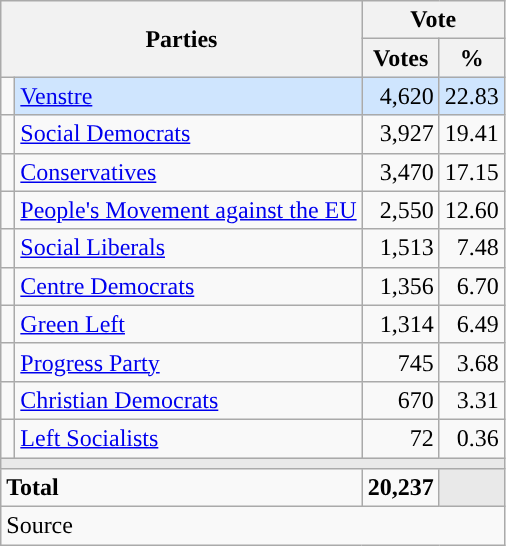<table class="wikitable" style="text-align:right;">
<tr>
<th style="text-align:centre;" rowspan="2" colspan="2" width="225">Parties</th>
<th colspan="3">Vote</th>
</tr>
<tr>
<th width="15">Votes</th>
<th width="15">%</th>
</tr>
<tr>
<td width="2" style="color:inherit;background:"></td>
<td bgcolor=#cfe5fe   align="left"><a href='#'>Venstre</a></td>
<td bgcolor=#cfe5fe>4,620</td>
<td bgcolor=#cfe5fe>22.83</td>
</tr>
<tr>
<td width="2" style="color:inherit;background:"></td>
<td align="left"><a href='#'>Social Democrats</a></td>
<td>3,927</td>
<td>19.41</td>
</tr>
<tr>
<td width="2" style="color:inherit;background:"></td>
<td align="left"><a href='#'>Conservatives</a></td>
<td>3,470</td>
<td>17.15</td>
</tr>
<tr>
<td width="2" style="color:inherit;background:"></td>
<td align="left"><a href='#'>People's Movement against the EU</a></td>
<td>2,550</td>
<td>12.60</td>
</tr>
<tr>
<td width="2" style="color:inherit;background:"></td>
<td align="left"><a href='#'>Social Liberals</a></td>
<td>1,513</td>
<td>7.48</td>
</tr>
<tr>
<td width="2" style="color:inherit;background:"></td>
<td align="left"><a href='#'>Centre Democrats</a></td>
<td>1,356</td>
<td>6.70</td>
</tr>
<tr>
<td width="2" style="color:inherit;background:"></td>
<td align="left"><a href='#'>Green Left</a></td>
<td>1,314</td>
<td>6.49</td>
</tr>
<tr>
<td width="2" style="color:inherit;background:"></td>
<td align="left"><a href='#'>Progress Party</a></td>
<td>745</td>
<td>3.68</td>
</tr>
<tr>
<td width="2" style="color:inherit;background:"></td>
<td align="left"><a href='#'>Christian Democrats</a></td>
<td>670</td>
<td>3.31</td>
</tr>
<tr>
<td width="2" style="color:inherit;background:"></td>
<td align="left"><a href='#'>Left Socialists</a></td>
<td>72</td>
<td>0.36</td>
</tr>
<tr>
<td colspan="7" bgcolor="#E9E9E9"></td>
</tr>
<tr>
<td align="left" colspan="2"><strong>Total</strong></td>
<td><strong>20,237</strong></td>
<td bgcolor="#E9E9E9" colspan="2"></td>
</tr>
<tr>
<td align="left" colspan="6">Source</td>
</tr>
</table>
